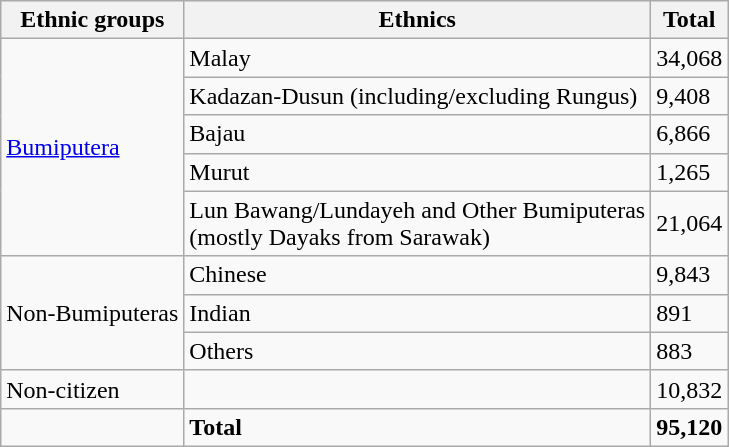<table class="wikitable sortable" style="margin: lem auto lem auto;">
<tr style="background:#efefef;">
<th scope="col">Ethnic groups</th>
<th scope="col">Ethnics</th>
<th scope="col">Total</th>
</tr>
<tr>
<td rowspan="5"><a href='#'>Bumiputera</a></td>
<td>Malay</td>
<td>34,068</td>
</tr>
<tr>
<td>Kadazan-Dusun (including/excluding Rungus)</td>
<td>9,408</td>
</tr>
<tr>
<td>Bajau</td>
<td>6,866</td>
</tr>
<tr>
<td>Murut</td>
<td>1,265</td>
</tr>
<tr>
<td>Lun Bawang/Lundayeh and Other Bumiputeras <br> (mostly Dayaks from Sarawak)</td>
<td>21,064</td>
</tr>
<tr>
<td Rowspan="3">Non-Bumiputeras</td>
<td>Chinese</td>
<td>9,843</td>
</tr>
<tr>
<td>Indian</td>
<td>891</td>
</tr>
<tr>
<td>Others</td>
<td>883</td>
</tr>
<tr>
<td Rowspan="1">Non-citizen</td>
<td></td>
<td>10,832</td>
</tr>
<tr>
<td></td>
<td><strong>Total</strong></td>
<td><strong>95,120</strong></td>
</tr>
</table>
